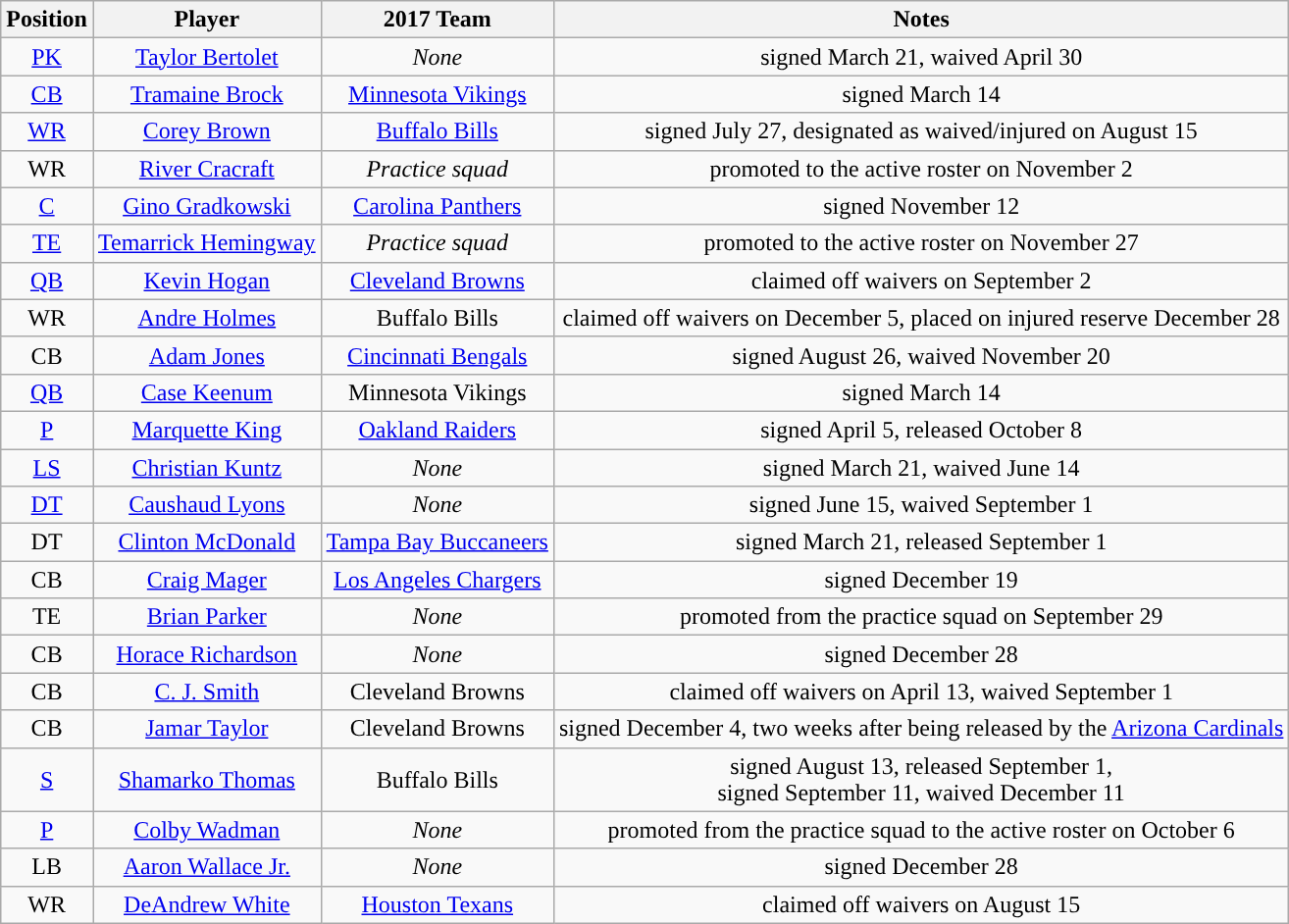<table class="wikitable" style="text-align:center">
<tr>
<th>Position</th>
<th>Player</th>
<th>2017 Team</th>
<th>Notes</th>
</tr>
<tr>
<td><a href='#'>PK</a></td>
<td><a href='#'>Taylor Bertolet</a></td>
<td><em>None</em></td>
<td>signed March 21, waived April 30</td>
</tr>
<tr>
<td><a href='#'>CB</a></td>
<td><a href='#'>Tramaine Brock</a></td>
<td><a href='#'>Minnesota Vikings</a></td>
<td>signed March 14</td>
</tr>
<tr>
<td><a href='#'>WR</a></td>
<td><a href='#'>Corey Brown</a></td>
<td><a href='#'>Buffalo Bills</a></td>
<td>signed July 27, designated as waived/injured on August 15</td>
</tr>
<tr>
<td>WR</td>
<td><a href='#'>River Cracraft</a></td>
<td><em>Practice squad</em></td>
<td>promoted to the active roster on November 2</td>
</tr>
<tr>
<td><a href='#'>C</a></td>
<td><a href='#'>Gino Gradkowski</a></td>
<td><a href='#'>Carolina Panthers</a></td>
<td>signed November 12</td>
</tr>
<tr>
<td><a href='#'>TE</a></td>
<td><a href='#'>Temarrick Hemingway</a></td>
<td><em>Practice squad</em></td>
<td>promoted to the active roster on November 27</td>
</tr>
<tr>
<td><a href='#'>QB</a></td>
<td><a href='#'>Kevin Hogan</a></td>
<td><a href='#'>Cleveland Browns</a></td>
<td>claimed off waivers on September 2</td>
</tr>
<tr>
<td>WR</td>
<td><a href='#'>Andre Holmes</a></td>
<td>Buffalo Bills</td>
<td>claimed off waivers on December 5, placed on injured reserve December 28</td>
</tr>
<tr>
<td>CB</td>
<td><a href='#'>Adam Jones</a></td>
<td><a href='#'>Cincinnati Bengals</a></td>
<td>signed August 26, waived November 20</td>
</tr>
<tr>
<td><a href='#'>QB</a></td>
<td><a href='#'>Case Keenum</a></td>
<td>Minnesota Vikings</td>
<td>signed March 14</td>
</tr>
<tr>
<td><a href='#'>P</a></td>
<td><a href='#'>Marquette King</a></td>
<td><a href='#'>Oakland Raiders</a></td>
<td>signed April 5, released October 8</td>
</tr>
<tr>
<td><a href='#'>LS</a></td>
<td><a href='#'>Christian Kuntz</a></td>
<td><em>None</em></td>
<td>signed March 21, waived June 14</td>
</tr>
<tr>
<td><a href='#'>DT</a></td>
<td><a href='#'>Caushaud Lyons</a></td>
<td><em>None</em></td>
<td>signed June 15, waived September 1</td>
</tr>
<tr>
<td>DT</td>
<td><a href='#'>Clinton McDonald</a></td>
<td><a href='#'>Tampa Bay Buccaneers</a></td>
<td>signed March 21, released September 1</td>
</tr>
<tr>
<td>CB</td>
<td><a href='#'>Craig Mager</a></td>
<td><a href='#'>Los Angeles Chargers</a></td>
<td>signed December 19</td>
</tr>
<tr>
<td>TE</td>
<td><a href='#'>Brian Parker</a></td>
<td><em>None</em></td>
<td>promoted from the practice squad on September 29</td>
</tr>
<tr>
<td>CB</td>
<td><a href='#'>Horace Richardson</a></td>
<td><em>None</em></td>
<td>signed December 28</td>
</tr>
<tr>
<td>CB</td>
<td><a href='#'>C. J. Smith</a></td>
<td>Cleveland Browns</td>
<td>claimed off waivers on April 13, waived September 1</td>
</tr>
<tr>
<td>CB</td>
<td><a href='#'>Jamar Taylor</a></td>
<td>Cleveland Browns</td>
<td>signed December 4, two weeks after being released by the <a href='#'>Arizona Cardinals</a></td>
</tr>
<tr>
<td><a href='#'>S</a></td>
<td><a href='#'>Shamarko Thomas</a></td>
<td>Buffalo Bills </td>
<td>signed August 13, released September 1,<br>signed September 11, waived December 11</td>
</tr>
<tr>
<td><a href='#'>P</a></td>
<td><a href='#'>Colby Wadman</a></td>
<td><em>None</em></td>
<td>promoted from the practice squad to the active roster on October 6</td>
</tr>
<tr>
<td>LB</td>
<td><a href='#'>Aaron Wallace Jr.</a></td>
<td><em>None</em></td>
<td>signed December 28</td>
</tr>
<tr>
<td>WR</td>
<td><a href='#'>DeAndrew White</a></td>
<td><a href='#'>Houston Texans</a></td>
<td>claimed off waivers on August 15</td>
</tr>
</table>
